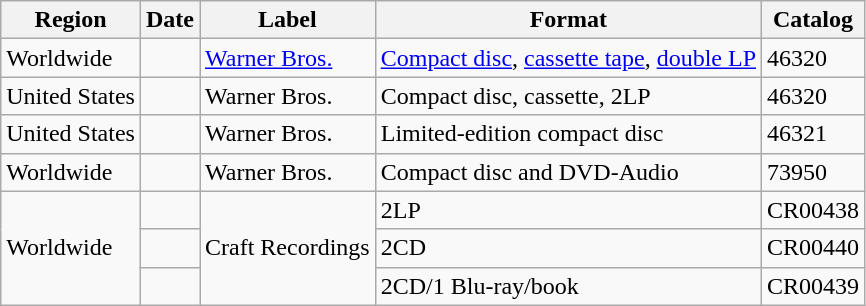<table class="wikitable">
<tr>
<th>Region</th>
<th>Date</th>
<th>Label</th>
<th>Format</th>
<th>Catalog</th>
</tr>
<tr>
<td>Worldwide</td>
<td></td>
<td><a href='#'>Warner Bros.</a></td>
<td><a href='#'>Compact disc</a>, <a href='#'>cassette tape</a>, <a href='#'>double LP</a></td>
<td>46320</td>
</tr>
<tr>
<td>United States</td>
<td></td>
<td>Warner Bros.</td>
<td>Compact disc, cassette, 2LP</td>
<td>46320</td>
</tr>
<tr>
<td>United States</td>
<td></td>
<td>Warner Bros.</td>
<td>Limited-edition compact disc</td>
<td>46321</td>
</tr>
<tr>
<td>Worldwide</td>
<td></td>
<td>Warner Bros.</td>
<td>Compact disc and DVD-Audio</td>
<td>73950</td>
</tr>
<tr>
<td rowspan="3">Worldwide</td>
<td></td>
<td rowspan="3">Craft Recordings</td>
<td>2LP</td>
<td>CR00438</td>
</tr>
<tr>
<td></td>
<td>2CD</td>
<td>CR00440</td>
</tr>
<tr>
<td></td>
<td>2CD/1 Blu-ray/book</td>
<td>CR00439</td>
</tr>
</table>
